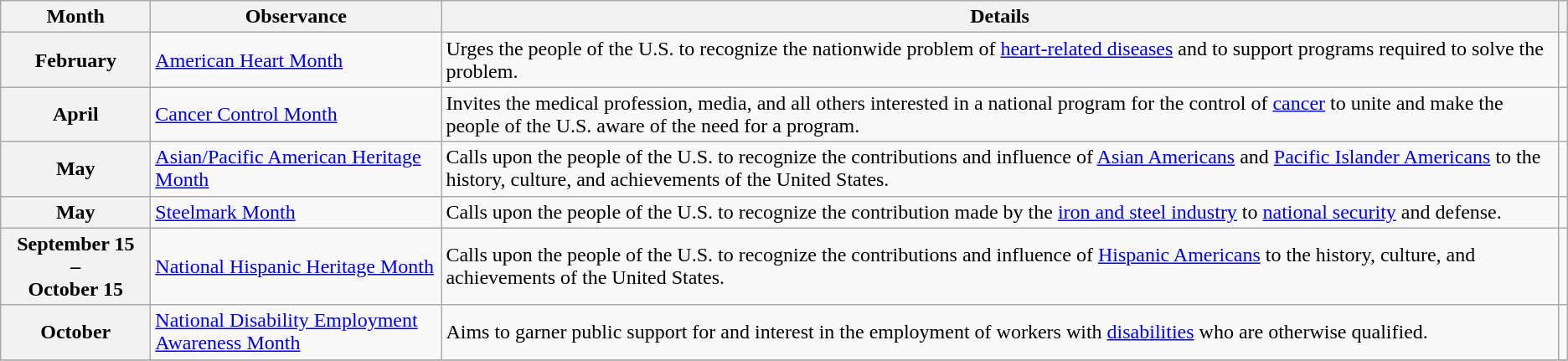<table class="wikitable">
<tr>
<th scope="col" style="width: 7em">Month</th>
<th scope="col" style="width: 14em">Observance</th>
<th scope="col" class="unsortable">Details</th>
<th scope="col"></th>
</tr>
<tr>
<th scope="row">February</th>
<td><a href='#'>American Heart Month</a></td>
<td>Urges the people of the U.S. to recognize the nationwide problem of <a href='#'>heart-related diseases</a> and to support programs required to solve the problem.</td>
<td></td>
</tr>
<tr>
<th scope="row">April</th>
<td><a href='#'>Cancer Control Month</a></td>
<td>Invites the medical profession, media, and all others interested in a national program for the control of <a href='#'>cancer</a> to unite and make the people of the U.S. aware of the need for a program.</td>
<td></td>
</tr>
<tr>
<th scope="row">May</th>
<td><a href='#'>Asian/Pacific American Heritage Month</a></td>
<td>Calls upon the people of the U.S. to recognize the contributions and influence of <a href='#'>Asian Americans</a> and <a href='#'>Pacific Islander Americans</a> to the history, culture, and achievements of the United States.</td>
<td></td>
</tr>
<tr>
<th scope="row">May</th>
<td><a href='#'>Steelmark Month</a></td>
<td>Calls upon the people of the U.S. to recognize the contribution made by the <a href='#'>iron and steel industry</a> to <a href='#'>national security</a> and defense.</td>
<td></td>
</tr>
<tr>
<th scope="row">September 15<br>–<br>October 15</th>
<td><a href='#'>National Hispanic Heritage Month</a></td>
<td>Calls upon the people of the U.S. to recognize the contributions and influence of <a href='#'>Hispanic Americans</a> to the history, culture, and achievements of the United States.</td>
<td></td>
</tr>
<tr>
<th scope="row">October</th>
<td><a href='#'>National Disability Employment Awareness Month</a></td>
<td>Aims to garner public support for and interest in the employment of workers with <a href='#'>disabilities</a> who are otherwise qualified.</td>
<td></td>
</tr>
<tr>
</tr>
</table>
